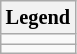<table class=wikitable style=font-size:85%>
<tr>
<th scope=col>Legend</th>
</tr>
<tr>
<td></td>
</tr>
<tr>
<td></td>
</tr>
</table>
